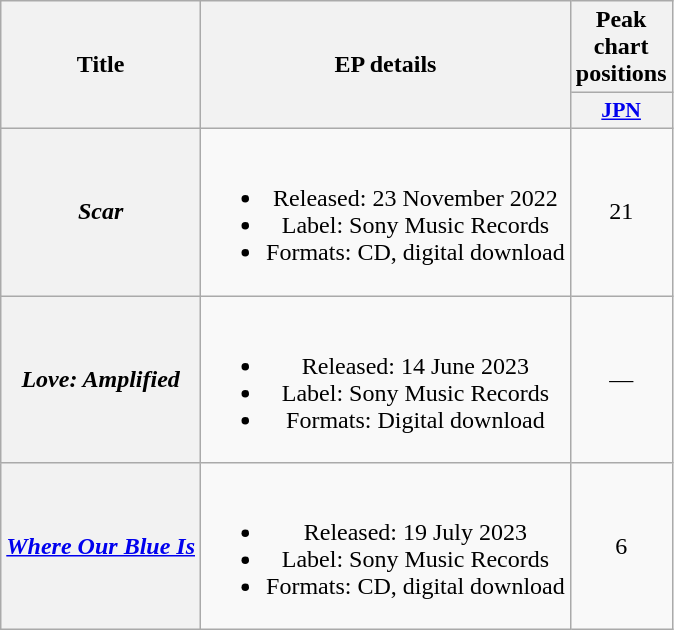<table class="wikitable plainrowheaders" style="text-align:center;">
<tr>
<th scope="col" rowspan="2">Title</th>
<th scope="col" rowspan="2">EP details</th>
<th scope="col">Peak chart positions</th>
</tr>
<tr>
<th scope="col" style="width:2.5em;font-size:90%;"><a href='#'>JPN</a><br></th>
</tr>
<tr>
<th scope="row"><em>Scar</em> </th>
<td><br><ul><li>Released: 23 November 2022</li><li>Label: Sony Music Records</li><li>Formats: CD, digital download</li></ul></td>
<td>21</td>
</tr>
<tr>
<th scope="row"><em>Love: Amplified</em></th>
<td><br><ul><li>Released: 14 June 2023</li><li>Label: Sony Music Records</li><li>Formats: Digital download</li></ul></td>
<td>—</td>
</tr>
<tr>
<th scope="row"><em><a href='#'>Where Our Blue Is</a></em></th>
<td><br><ul><li>Released: 19 July 2023</li><li>Label: Sony Music Records</li><li>Formats: CD, digital download</li></ul></td>
<td>6</td>
</tr>
</table>
